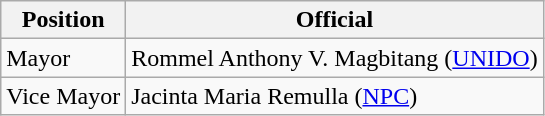<table class="wikitable">
<tr>
<th>Position</th>
<th>Official</th>
</tr>
<tr>
<td>Mayor</td>
<td>Rommel Anthony V. Magbitang (<a href='#'>UNIDO</a>)</td>
</tr>
<tr>
<td>Vice Mayor</td>
<td>Jacinta Maria Remulla (<a href='#'>NPC</a>)</td>
</tr>
</table>
